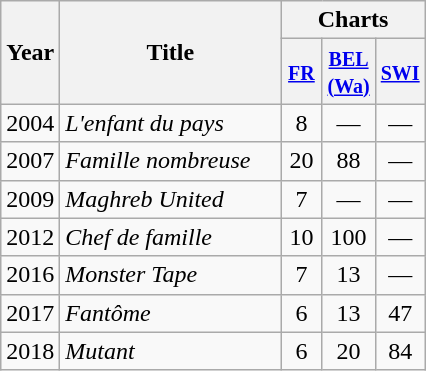<table class="wikitable">
<tr>
<th align="center" rowspan="2" width="10">Year</th>
<th align="center" rowspan="2" width="140">Title</th>
<th align="center" colspan="3">Charts</th>
</tr>
<tr>
<th width="20"><small><a href='#'>FR</a></small><br></th>
<th width="20"><small><a href='#'>BEL<br>(Wa)</a></small><br></th>
<th width="20"><small><a href='#'>SWI</a></small><br></th>
</tr>
<tr>
<td align="center">2004</td>
<td><em>L'enfant du pays</em></td>
<td align="center">8</td>
<td align="center">—</td>
<td align="center">—</td>
</tr>
<tr>
<td align="center">2007</td>
<td><em>Famille nombreuse</em></td>
<td align="center">20</td>
<td align="center">88</td>
<td align="center">—</td>
</tr>
<tr>
<td align="center">2009</td>
<td><em>Maghreb United</em></td>
<td align="center">7</td>
<td align="center">—</td>
<td align="center">—</td>
</tr>
<tr>
<td align="center">2012</td>
<td><em>Chef de famille</em></td>
<td align="center">10</td>
<td align="center">100</td>
<td align="center">—</td>
</tr>
<tr>
<td align="center">2016</td>
<td><em>Monster Tape</em></td>
<td align="center">7</td>
<td align="center">13</td>
<td align="center">—</td>
</tr>
<tr>
<td align="center">2017</td>
<td><em>Fantôme</em></td>
<td align="center">6</td>
<td align="center">13</td>
<td align="center">47</td>
</tr>
<tr>
<td align="center">2018</td>
<td><em>Mutant</em></td>
<td align="center">6</td>
<td align="center">20</td>
<td align="center">84</td>
</tr>
</table>
